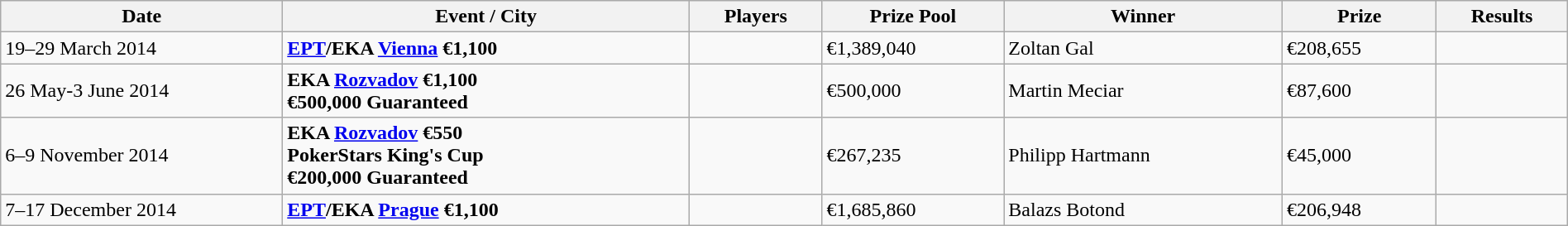<table class="wikitable" width="100%">
<tr>
<th width="18%">Date</th>
<th !width="16%">Event / City</th>
<th !width="11%">Players</th>
<th !width="12%">Prize Pool</th>
<th !width="18%">Winner</th>
<th !width="12%">Prize</th>
<th !width="11%">Results</th>
</tr>
<tr>
<td>19–29 March 2014</td>
<td> <strong><a href='#'>EPT</a>/EKA <a href='#'>Vienna</a> €1,100</strong></td>
<td></td>
<td>€1,389,040</td>
<td> Zoltan Gal</td>
<td>€208,655</td>
<td></td>
</tr>
<tr>
<td>26 May-3 June 2014</td>
<td> <strong>EKA <a href='#'>Rozvadov</a> €1,100<br>€500,000 Guaranteed</strong></td>
<td></td>
<td>€500,000</td>
<td> Martin Meciar</td>
<td>€87,600</td>
<td></td>
</tr>
<tr>
<td>6–9 November 2014</td>
<td> <strong>EKA <a href='#'>Rozvadov</a> €550<br>PokerStars King's Cup<br>€200,000 Guaranteed</strong></td>
<td></td>
<td>€267,235</td>
<td> Philipp Hartmann</td>
<td>€45,000</td>
<td></td>
</tr>
<tr>
<td>7–17 December 2014</td>
<td> <strong><a href='#'>EPT</a>/EKA <a href='#'>Prague</a> €1,100</strong></td>
<td></td>
<td>€1,685,860</td>
<td> Balazs Botond</td>
<td>€206,948</td>
<td></td>
</tr>
</table>
